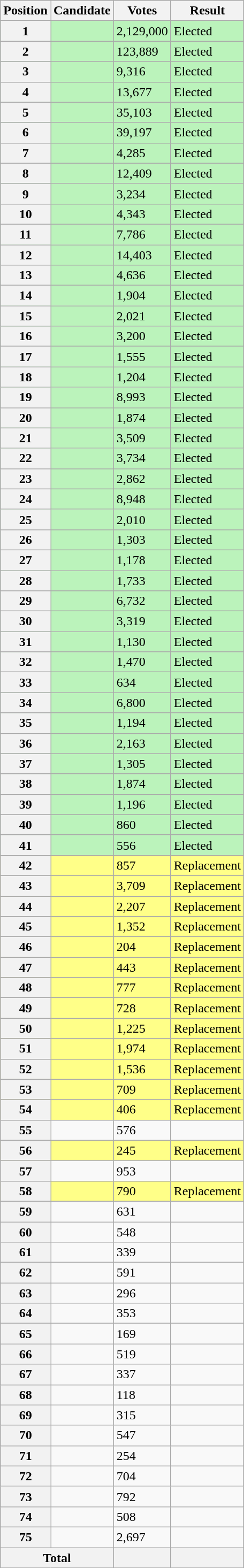<table class="wikitable sortable col3right">
<tr>
<th scope="col">Position</th>
<th scope="col">Candidate</th>
<th scope="col">Votes</th>
<th scope="col">Result</th>
</tr>
<tr bgcolor=bbf3bb>
<th scope="row">1</th>
<td></td>
<td>2,129,000</td>
<td>Elected</td>
</tr>
<tr bgcolor=bbf3bb>
<th scope="row">2</th>
<td></td>
<td>123,889</td>
<td>Elected</td>
</tr>
<tr bgcolor=bbf3bb>
<th scope="row">3</th>
<td></td>
<td>9,316</td>
<td>Elected</td>
</tr>
<tr bgcolor=bbf3bb>
<th scope="row">4</th>
<td></td>
<td>13,677</td>
<td>Elected</td>
</tr>
<tr bgcolor=bbf3bb>
<th scope="row">5</th>
<td></td>
<td>35,103</td>
<td>Elected</td>
</tr>
<tr bgcolor=bbf3bb>
<th scope="row">6</th>
<td></td>
<td>39,197</td>
<td>Elected</td>
</tr>
<tr bgcolor=bbf3bb>
<th scope="row">7</th>
<td></td>
<td>4,285</td>
<td>Elected</td>
</tr>
<tr bgcolor=bbf3bb>
<th scope="row">8</th>
<td></td>
<td>12,409</td>
<td>Elected</td>
</tr>
<tr bgcolor=bbf3bb>
<th scope="row">9</th>
<td></td>
<td>3,234</td>
<td>Elected</td>
</tr>
<tr bgcolor=bbf3bb>
<th scope="row">10</th>
<td></td>
<td>4,343</td>
<td>Elected</td>
</tr>
<tr bgcolor=bbf3bb>
<th scope="row">11</th>
<td></td>
<td>7,786</td>
<td>Elected</td>
</tr>
<tr bgcolor=bbf3bb>
<th scope="row">12</th>
<td></td>
<td>14,403</td>
<td>Elected</td>
</tr>
<tr bgcolor=bbf3bb>
<th scope="row">13</th>
<td></td>
<td>4,636</td>
<td>Elected</td>
</tr>
<tr bgcolor=bbf3bb>
<th scope="row">14</th>
<td></td>
<td>1,904</td>
<td>Elected</td>
</tr>
<tr bgcolor=bbf3bb>
<th scope="row">15</th>
<td></td>
<td>2,021</td>
<td>Elected</td>
</tr>
<tr bgcolor=bbf3bb>
<th scope="row">16</th>
<td></td>
<td>3,200</td>
<td>Elected</td>
</tr>
<tr bgcolor=bbf3bb>
<th scope="row">17</th>
<td></td>
<td>1,555</td>
<td>Elected</td>
</tr>
<tr bgcolor=bbf3bb>
<th scope="row">18</th>
<td></td>
<td>1,204</td>
<td>Elected</td>
</tr>
<tr bgcolor=bbf3bb>
<th scope="row">19</th>
<td></td>
<td>8,993</td>
<td>Elected</td>
</tr>
<tr bgcolor=bbf3bb>
<th scope="row">20</th>
<td></td>
<td>1,874</td>
<td>Elected</td>
</tr>
<tr bgcolor=bbf3bb>
<th scope="row">21</th>
<td></td>
<td>3,509</td>
<td>Elected</td>
</tr>
<tr bgcolor=bbf3bb>
<th scope="row">22</th>
<td></td>
<td>3,734</td>
<td>Elected</td>
</tr>
<tr bgcolor=bbf3bb>
<th scope="row">23</th>
<td></td>
<td>2,862</td>
<td>Elected</td>
</tr>
<tr bgcolor=bbf3bb>
<th scope="row">24</th>
<td></td>
<td>8,948</td>
<td>Elected</td>
</tr>
<tr bgcolor=bbf3bb>
<th scope="row">25</th>
<td></td>
<td>2,010</td>
<td>Elected</td>
</tr>
<tr bgcolor=bbf3bb>
<th scope="row">26</th>
<td></td>
<td>1,303</td>
<td>Elected</td>
</tr>
<tr bgcolor=bbf3bb>
<th scope="row">27</th>
<td></td>
<td>1,178</td>
<td>Elected</td>
</tr>
<tr bgcolor=bbf3bb>
<th scope="row">28</th>
<td></td>
<td>1,733</td>
<td>Elected</td>
</tr>
<tr bgcolor=bbf3bb>
<th scope="row">29</th>
<td></td>
<td>6,732</td>
<td>Elected</td>
</tr>
<tr bgcolor=bbf3bb>
<th scope="row">30</th>
<td></td>
<td>3,319</td>
<td>Elected</td>
</tr>
<tr bgcolor=bbf3bb>
<th scope="row">31</th>
<td></td>
<td>1,130</td>
<td>Elected</td>
</tr>
<tr bgcolor=bbf3bb>
<th scope="row">32</th>
<td></td>
<td>1,470</td>
<td>Elected</td>
</tr>
<tr bgcolor=bbf3bb>
<th scope="row">33</th>
<td></td>
<td>634</td>
<td>Elected</td>
</tr>
<tr bgcolor=bbf3bb>
<th scope="row">34</th>
<td></td>
<td>6,800</td>
<td>Elected</td>
</tr>
<tr bgcolor=bbf3bb>
<th scope="row">35</th>
<td></td>
<td>1,194</td>
<td>Elected</td>
</tr>
<tr bgcolor=bbf3bb>
<th scope="row">36</th>
<td></td>
<td>2,163</td>
<td>Elected</td>
</tr>
<tr bgcolor=bbf3bb>
<th scope="row">37</th>
<td></td>
<td>1,305</td>
<td>Elected</td>
</tr>
<tr bgcolor=bbf3bb>
<th scope="row">38</th>
<td></td>
<td>1,874</td>
<td>Elected</td>
</tr>
<tr bgcolor=bbf3bb>
<th scope="row">39</th>
<td></td>
<td>1,196</td>
<td>Elected</td>
</tr>
<tr bgcolor=bbf3bb>
<th scope="row">40</th>
<td></td>
<td>860</td>
<td>Elected</td>
</tr>
<tr bgcolor=bbf3bb>
<th scope="row">41</th>
<td></td>
<td>556</td>
<td>Elected</td>
</tr>
<tr bgcolor=#FF8>
<th scope="row">42</th>
<td></td>
<td>857</td>
<td>Replacement</td>
</tr>
<tr bgcolor=#FF8>
<th scope="row">43</th>
<td></td>
<td>3,709</td>
<td>Replacement</td>
</tr>
<tr bgcolor=#FF8>
<th scope="row">44</th>
<td></td>
<td>2,207</td>
<td>Replacement</td>
</tr>
<tr bgcolor=#FF8>
<th scope="row">45</th>
<td></td>
<td>1,352</td>
<td>Replacement</td>
</tr>
<tr bgcolor=#FF8>
<th scope="row">46</th>
<td></td>
<td>204</td>
<td>Replacement</td>
</tr>
<tr bgcolor=#FF8>
<th scope="row">47</th>
<td></td>
<td>443</td>
<td>Replacement</td>
</tr>
<tr bgcolor=#FF8>
<th scope="row">48</th>
<td></td>
<td>777</td>
<td>Replacement</td>
</tr>
<tr bgcolor=#FF8>
<th scope="row">49</th>
<td></td>
<td>728</td>
<td>Replacement</td>
</tr>
<tr bgcolor=#FF8>
<th scope="row">50</th>
<td></td>
<td>1,225</td>
<td>Replacement</td>
</tr>
<tr bgcolor=#FF8>
<th scope="row">51</th>
<td></td>
<td>1,974</td>
<td>Replacement</td>
</tr>
<tr bgcolor=#FF8>
<th scope="row">52</th>
<td></td>
<td>1,536</td>
<td>Replacement</td>
</tr>
<tr bgcolor=#FF8>
<th scope="row">53</th>
<td></td>
<td>709</td>
<td>Replacement</td>
</tr>
<tr bgcolor=#FF8>
<th scope="row">54</th>
<td></td>
<td>406</td>
<td>Replacement</td>
</tr>
<tr>
<th scope="row">55</th>
<td></td>
<td>576</td>
<td></td>
</tr>
<tr bgcolor=#FF8>
<th scope="row">56</th>
<td></td>
<td>245</td>
<td>Replacement</td>
</tr>
<tr>
<th scope="row">57</th>
<td></td>
<td>953</td>
<td></td>
</tr>
<tr bgcolor=#FF8>
<th scope="row">58</th>
<td></td>
<td>790</td>
<td>Replacement</td>
</tr>
<tr>
<th scope="row">59</th>
<td></td>
<td>631</td>
<td></td>
</tr>
<tr>
<th scope="row">60</th>
<td></td>
<td>548</td>
<td></td>
</tr>
<tr>
<th scope="row">61</th>
<td></td>
<td>339</td>
<td></td>
</tr>
<tr>
<th scope="row">62</th>
<td></td>
<td>591</td>
<td></td>
</tr>
<tr>
<th scope="row">63</th>
<td></td>
<td>296</td>
<td></td>
</tr>
<tr>
<th scope="row">64</th>
<td></td>
<td>353</td>
<td></td>
</tr>
<tr>
<th scope="row">65</th>
<td></td>
<td>169</td>
<td></td>
</tr>
<tr>
<th scope="row">66</th>
<td></td>
<td>519</td>
<td></td>
</tr>
<tr>
<th scope="row">67</th>
<td></td>
<td>337</td>
<td></td>
</tr>
<tr>
<th scope="row">68</th>
<td></td>
<td>118</td>
<td></td>
</tr>
<tr>
<th scope="row">69</th>
<td></td>
<td>315</td>
<td></td>
</tr>
<tr>
<th scope="row">70</th>
<td></td>
<td>547</td>
<td></td>
</tr>
<tr>
<th scope="row">71</th>
<td></td>
<td>254</td>
<td></td>
</tr>
<tr>
<th scope="row">72</th>
<td></td>
<td>704</td>
<td></td>
</tr>
<tr>
<th scope="row">73</th>
<td></td>
<td>792</td>
<td></td>
</tr>
<tr>
<th scope="row">74</th>
<td></td>
<td>508</td>
<td></td>
</tr>
<tr>
<th scope="row">75</th>
<td></td>
<td>2,697</td>
<td></td>
</tr>
<tr class="sortbottom">
<th scope="row" colspan="2">Total</th>
<th></th>
<th></th>
</tr>
</table>
